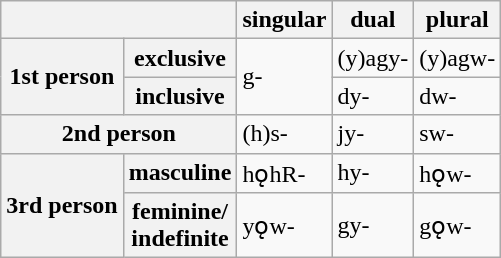<table class="wikitable">
<tr>
<th colspan="2"></th>
<th>singular</th>
<th>dual</th>
<th>plural</th>
</tr>
<tr>
<th rowspan="2">1st person</th>
<th>exclusive</th>
<td rowspan="2">g-</td>
<td>(y)agy-</td>
<td>(y)agw-</td>
</tr>
<tr>
<th>inclusive</th>
<td>dy-</td>
<td>dw-</td>
</tr>
<tr>
<th colspan="2">2nd person</th>
<td>(h)s-</td>
<td>jy-</td>
<td>sw-</td>
</tr>
<tr>
<th rowspan="2">3rd person</th>
<th>masculine</th>
<td>hǫhR-</td>
<td>hy-</td>
<td>hǫw-</td>
</tr>
<tr>
<th>feminine/<br>indefinite</th>
<td>yǫw-</td>
<td>gy-</td>
<td>gǫw-</td>
</tr>
</table>
